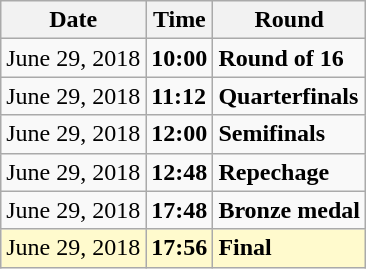<table class="wikitable">
<tr>
<th>Date</th>
<th>Time</th>
<th>Round</th>
</tr>
<tr>
<td>June 29, 2018</td>
<td><strong>10:00</strong></td>
<td><strong>Round of 16</strong></td>
</tr>
<tr>
<td>June 29, 2018</td>
<td><strong>11:12</strong></td>
<td><strong>Quarterfinals</strong></td>
</tr>
<tr>
<td>June 29, 2018</td>
<td><strong>12:00</strong></td>
<td><strong>Semifinals</strong></td>
</tr>
<tr>
<td>June 29, 2018</td>
<td><strong>12:48</strong></td>
<td><strong>Repechage</strong></td>
</tr>
<tr>
<td>June 29, 2018</td>
<td><strong>17:48</strong></td>
<td><strong>Bronze medal</strong></td>
</tr>
<tr style=background:lemonchiffon>
<td>June 29, 2018</td>
<td><strong>17:56</strong></td>
<td><strong>Final</strong></td>
</tr>
</table>
